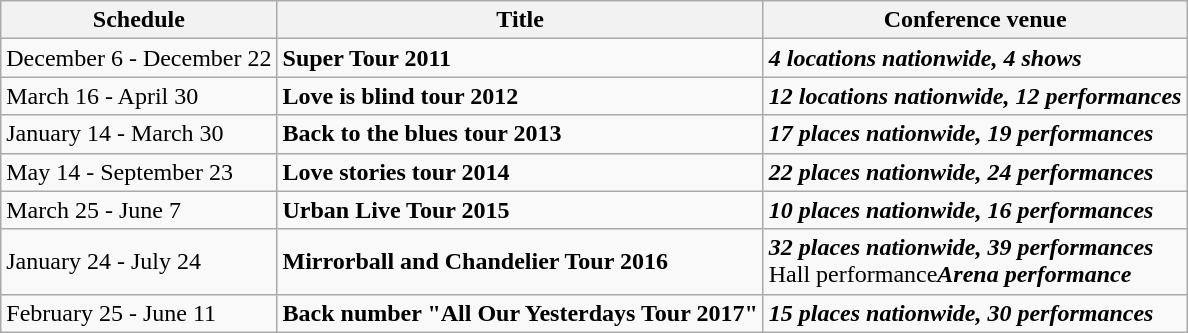<table class="wikitable">
<tr>
<th>Schedule</th>
<th>Title</th>
<th>Conference venue</th>
</tr>
<tr>
<td>December 6 - December 22</td>
<td><strong>Super Tour 2011</strong></td>
<td><strong><em>4 locations nationwide, 4 shows</em></strong><br></td>
</tr>
<tr>
<td>March 16 - April 30</td>
<td><strong>Love is blind tour 2012</strong></td>
<td><strong><em>12 locations nationwide, 12 performances</em></strong><br></td>
</tr>
<tr>
<td>January 14 - March 30</td>
<td><strong>Back to the blues tour 2013</strong></td>
<td><strong><em>17 places nationwide, 19 performances</em></strong><br></td>
</tr>
<tr>
<td>May 14 - September 23</td>
<td><strong>Love stories tour 2014</strong></td>
<td><strong><em>22 places nationwide, 24 performances</em></strong><br></td>
</tr>
<tr>
<td>March 25 - June 7</td>
<td><strong>Urban Live Tour 2015</strong></td>
<td><strong><em>10 places nationwide, 16 performances</em></strong><br></td>
</tr>
<tr>
<td>January 24 - July 24</td>
<td><strong>Mirrorball and Chandelier Tour 2016</strong></td>
<td><strong><em>32 places nationwide, 39 performances</em></strong><br>Hall performance<strong><em>Arena performance</em></strong></td>
</tr>
<tr>
<td>February 25 - June 11</td>
<td><strong>Back number "All Our Yesterdays Tour 2017"</strong></td>
<td><strong><em>15 places nationwide, 30 performances</em></strong><br></td>
</tr>
</table>
